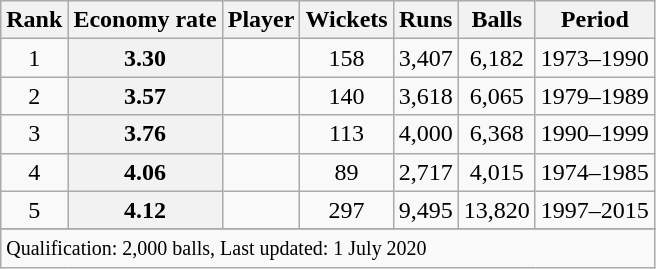<table class="wikitable plainrowheaders sortable">
<tr>
<th scope=col>Rank</th>
<th scope=col>Economy rate</th>
<th scope=col>Player</th>
<th scope=col>Wickets</th>
<th scope=col>Runs</th>
<th scope=col>Balls</th>
<th scope=col>Period</th>
</tr>
<tr>
<td align=center>1</td>
<th scope=row style=text-align:center;>3.30</th>
<td></td>
<td align=center>158</td>
<td align=center>3,407</td>
<td align=center>6,182</td>
<td>1973–1990</td>
</tr>
<tr>
<td align=center>2</td>
<th scope=row style=text-align:center;>3.57</th>
<td></td>
<td align=center>140</td>
<td align=center>3,618</td>
<td align=center>6,065</td>
<td>1979–1989</td>
</tr>
<tr>
<td align=center>3</td>
<th scope=row style=text-align:center;>3.76</th>
<td></td>
<td align=center>113</td>
<td align=center>4,000</td>
<td align=center>6,368</td>
<td>1990–1999</td>
</tr>
<tr>
<td align=center>4</td>
<th scope=row style=text-align:center;>4.06</th>
<td></td>
<td align=center>89</td>
<td align=center>2,717</td>
<td align=center>4,015</td>
<td>1974–1985</td>
</tr>
<tr>
<td align=center>5</td>
<th scope=row style=text-align:center;>4.12</th>
<td></td>
<td align=center>297</td>
<td align=center>9,495</td>
<td align=center>13,820</td>
<td>1997–2015</td>
</tr>
<tr>
</tr>
<tr class=sortbottom>
<td colspan=7><small>Qualification: 2,000 balls, Last updated: 1 July 2020</small></td>
</tr>
</table>
